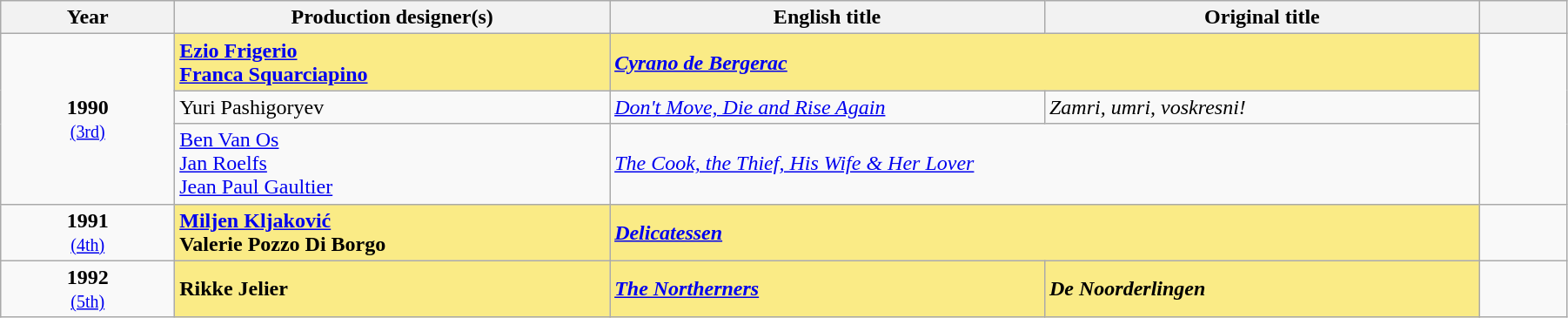<table class="wikitable" width="95%" cellpadding="5">
<tr>
<th width="10%">Year</th>
<th width="25%">Production designer(s)</th>
<th width="25%">English title</th>
<th width="25%">Original title</th>
<th width="5%"></th>
</tr>
<tr>
<td rowspan="3" style="text-align:center;"><strong>1990</strong><br><small><a href='#'>(3rd)</a></small></td>
<td style="background:#FAEB86;"> <strong><a href='#'>Ezio Frigerio</a></strong><br> <strong><a href='#'>Franca Squarciapino</a></strong></td>
<td colspan="2" style="background:#FAEB86;"><strong><em><a href='#'>Cyrano de Bergerac</a></em></strong></td>
<td rowspan="3"></td>
</tr>
<tr>
<td> Yuri Pashigoryev</td>
<td><em><a href='#'>Don't Move, Die and Rise Again</a></em></td>
<td><em>Zamri, umri, voskresni!</em></td>
</tr>
<tr>
<td> <a href='#'>Ben Van Os</a><br> <a href='#'>Jan Roelfs</a><br> <a href='#'>Jean Paul Gaultier</a></td>
<td colspan="2"><em><a href='#'>The Cook, the Thief, His Wife & Her Lover</a></em></td>
</tr>
<tr>
<td style="text-align:center;"><strong>1991</strong><br><small><a href='#'>(4th)</a></small></td>
<td style="background:#FAEB86;"> <strong><a href='#'>Miljen Kljaković</a></strong><br> <strong>Valerie Pozzo Di Borgo</strong></td>
<td colspan="2" style="background:#FAEB86;"><strong><em><a href='#'>Delicatessen</a></em></strong></td>
<td></td>
</tr>
<tr>
<td style="text-align:center;"><strong>1992</strong><br><small><a href='#'>(5th)</a></small></td>
<td style="background:#FAEB86;"> <strong>Rikke Jelier</strong></td>
<td style="background:#FAEB86;"><strong><em><a href='#'>The Northerners</a></em></strong></td>
<td style="background:#FAEB86;"><strong><em>De Noorderlingen</em></strong></td>
<td></td>
</tr>
</table>
